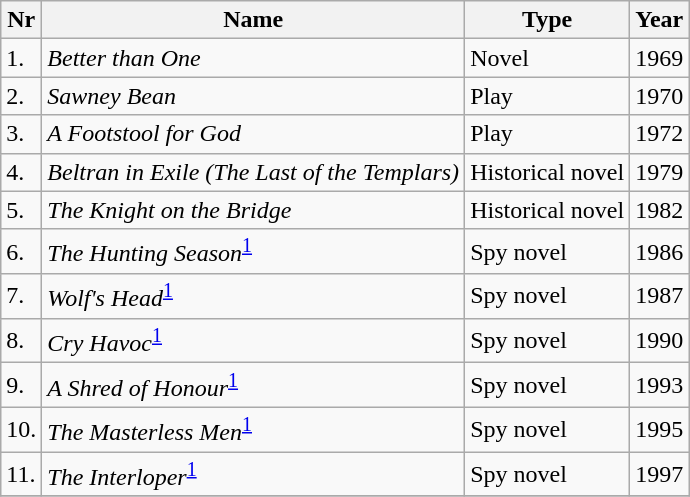<table class="wikitable">
<tr>
<th>Nr</th>
<th>Name</th>
<th>Type</th>
<th>Year</th>
</tr>
<tr>
<td>1.</td>
<td><em>Better than One</em></td>
<td>Novel</td>
<td>1969</td>
</tr>
<tr>
<td>2.</td>
<td><em>Sawney Bean</em></td>
<td>Play</td>
<td>1970</td>
</tr>
<tr>
<td>3.</td>
<td><em>A Footstool for God</em></td>
<td>Play</td>
<td>1972</td>
</tr>
<tr>
<td>4.</td>
<td><em>Beltran in Exile (The Last of the Templars)</em></td>
<td>Historical novel</td>
<td>1979</td>
</tr>
<tr>
<td>5.</td>
<td><em>The Knight on the Bridge</em></td>
<td>Historical novel</td>
<td>1982</td>
</tr>
<tr>
<td>6.</td>
<td><em>The Hunting Season</em><sup><a href='#'>1</a></sup></td>
<td>Spy novel</td>
<td>1986</td>
</tr>
<tr>
<td>7.</td>
<td><em>Wolf's Head</em><sup><a href='#'>1</a></sup></td>
<td>Spy novel</td>
<td>1987</td>
</tr>
<tr>
<td>8.</td>
<td><em>Cry Havoc</em><sup><a href='#'>1</a></sup></td>
<td>Spy novel</td>
<td>1990</td>
</tr>
<tr>
<td>9.</td>
<td><em>A Shred of Honour</em><sup><a href='#'>1</a></sup></td>
<td>Spy novel</td>
<td>1993</td>
</tr>
<tr>
<td>10.</td>
<td><em>The Masterless Men</em><sup><a href='#'>1</a></sup></td>
<td>Spy novel</td>
<td>1995</td>
</tr>
<tr>
<td>11.</td>
<td><em>The Interloper</em><sup><a href='#'>1</a></sup></td>
<td>Spy novel</td>
<td>1997</td>
</tr>
<tr>
</tr>
</table>
